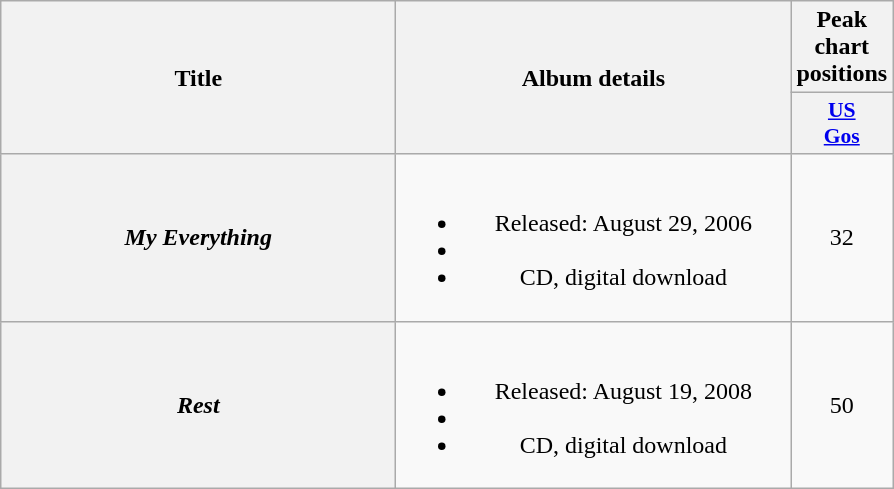<table class="wikitable plainrowheaders" style="text-align:center;">
<tr>
<th scope="col" rowspan="2" style="width:16em;">Title</th>
<th scope="col" rowspan="2" style="width:16em;">Album details</th>
<th scope="col" colspan="1">Peak chart positions</th>
</tr>
<tr>
<th style="width:3em; font-size:90%"><a href='#'>US<br>Gos</a></th>
</tr>
<tr>
<th scope="row"><em>My Everything</em></th>
<td><br><ul><li>Released: August 29, 2006</li><li></li><li>CD, digital download</li></ul></td>
<td>32</td>
</tr>
<tr>
<th scope="row"><em>Rest</em></th>
<td><br><ul><li>Released: August 19, 2008</li><li></li><li>CD, digital download</li></ul></td>
<td>50</td>
</tr>
</table>
